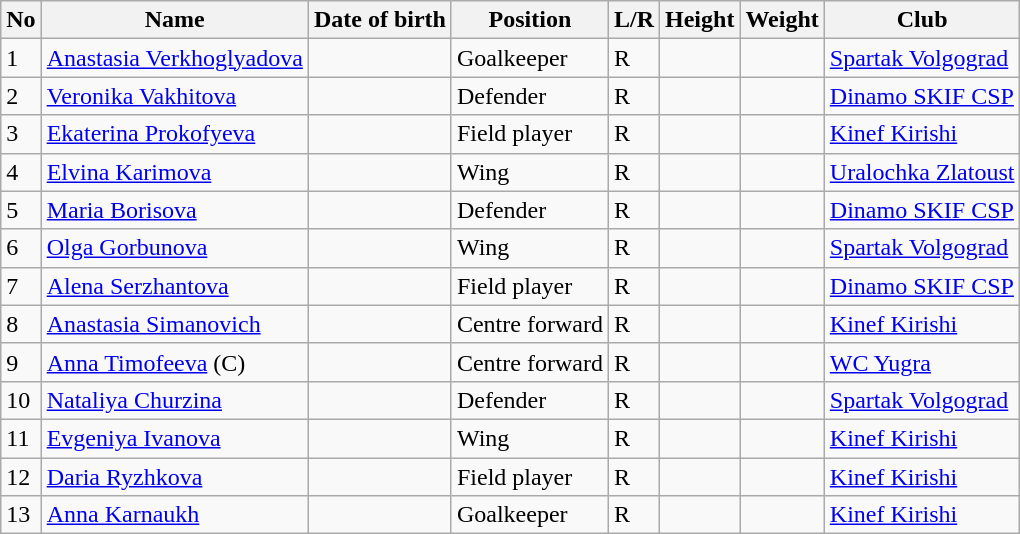<table class="wikitable sortable" text-align:center;">
<tr>
<th>No</th>
<th>Name</th>
<th>Date of birth</th>
<th>Position</th>
<th>L/R</th>
<th>Height</th>
<th>Weight</th>
<th>Club</th>
</tr>
<tr>
<td>1</td>
<td align=left><a href='#'>Anastasia Verkhoglyadova</a></td>
<td align=left></td>
<td>Goalkeeper</td>
<td>R</td>
<td></td>
<td></td>
<td align=left> <a href='#'>Spartak Volgograd</a></td>
</tr>
<tr>
<td>2</td>
<td align=left><a href='#'>Veronika Vakhitova</a></td>
<td align=left></td>
<td>Defender</td>
<td>R</td>
<td></td>
<td></td>
<td align=left> <a href='#'>Dinamo SKIF CSP</a></td>
</tr>
<tr>
<td>3</td>
<td align=left><a href='#'>Ekaterina Prokofyeva</a></td>
<td align=left></td>
<td>Field player</td>
<td>R</td>
<td></td>
<td></td>
<td align=left> <a href='#'>Kinef Kirishi</a></td>
</tr>
<tr>
<td>4</td>
<td align=left><a href='#'>Elvina Karimova</a></td>
<td align=left></td>
<td>Wing</td>
<td>R</td>
<td></td>
<td></td>
<td align=left> <a href='#'>Uralochka Zlatoust</a></td>
</tr>
<tr>
<td>5</td>
<td align=left><a href='#'>Maria Borisova</a></td>
<td align=left></td>
<td>Defender</td>
<td>R</td>
<td></td>
<td></td>
<td align=left> <a href='#'>Dinamo SKIF CSP</a></td>
</tr>
<tr>
<td>6</td>
<td align=left><a href='#'>Olga Gorbunova</a></td>
<td align=left></td>
<td>Wing</td>
<td>R</td>
<td></td>
<td></td>
<td align=left> <a href='#'>Spartak Volgograd</a></td>
</tr>
<tr>
<td>7</td>
<td align=left><a href='#'>Alena Serzhantova</a></td>
<td align=left></td>
<td>Field player</td>
<td>R</td>
<td></td>
<td></td>
<td align=left> <a href='#'>Dinamo SKIF CSP</a></td>
</tr>
<tr>
<td>8</td>
<td align=left><a href='#'>Anastasia Simanovich</a></td>
<td align=left></td>
<td>Centre forward</td>
<td>R</td>
<td></td>
<td></td>
<td align=left> <a href='#'>Kinef Kirishi</a></td>
</tr>
<tr>
<td>9</td>
<td align=left><a href='#'>Anna Timofeeva</a> (C)</td>
<td align=left></td>
<td>Centre forward</td>
<td>R</td>
<td></td>
<td></td>
<td align=left> <a href='#'>WC Yugra</a></td>
</tr>
<tr>
<td>10</td>
<td align=left><a href='#'>Nataliya Churzina</a></td>
<td align=left></td>
<td>Defender</td>
<td>R</td>
<td></td>
<td></td>
<td align=left> <a href='#'>Spartak Volgograd</a></td>
</tr>
<tr>
<td>11</td>
<td align=left><a href='#'>Evgeniya Ivanova</a></td>
<td align=left></td>
<td>Wing</td>
<td>R</td>
<td></td>
<td></td>
<td align=left> <a href='#'>Kinef Kirishi</a></td>
</tr>
<tr>
<td>12</td>
<td align=left><a href='#'>Daria Ryzhkova</a></td>
<td align=left></td>
<td>Field player</td>
<td>R</td>
<td></td>
<td></td>
<td align=left> <a href='#'>Kinef Kirishi</a></td>
</tr>
<tr>
<td>13</td>
<td align=left><a href='#'>Anna Karnaukh</a></td>
<td align=left></td>
<td>Goalkeeper</td>
<td>R</td>
<td></td>
<td></td>
<td align=left> <a href='#'>Kinef Kirishi</a></td>
</tr>
</table>
